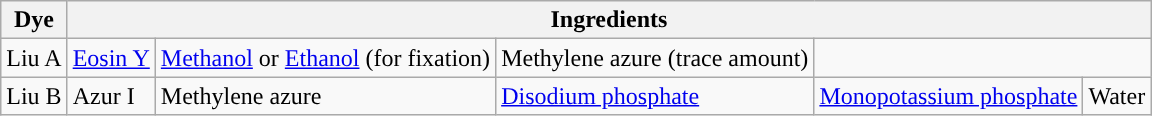<table class="wikitable">
<tr>
<th>Dye</th>
<th colspan="5">Ingredients</th>
</tr>
<tr>
<td>Liu A</td>
<td><a href='#'>Eosin Y</a></td>
<td><a href='#'>Methanol</a> or <a href='#'>Ethanol</a> (for fixation)</td>
<td>Methylene azure (trace amount)</td>
</tr>
<tr>
<td>Liu B</td>
<td>Azur I</td>
<td>Methylene azure</td>
<td><a href='#'>Disodium phosphate</a></td>
<td><a href='#'>Monopotassium phosphate</a></td>
<td>Water</td>
</tr>
</table>
